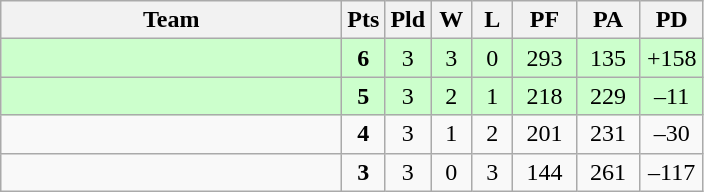<table class=wikitable style="text-align:center">
<tr>
<th width=220>Team</th>
<th width=20>Pts</th>
<th width=20>Pld</th>
<th width=20>W</th>
<th width=20>L</th>
<th width=35>PF</th>
<th width=35>PA</th>
<th width=35>PD</th>
</tr>
<tr bgcolor=#ccffcc>
<td align=left></td>
<td><strong>6</strong></td>
<td>3</td>
<td>3</td>
<td>0</td>
<td>293</td>
<td>135</td>
<td>+158</td>
</tr>
<tr bgcolor=#ccffcc>
<td align=left></td>
<td><strong>5</strong></td>
<td>3</td>
<td>2</td>
<td>1</td>
<td>218</td>
<td>229</td>
<td>–11</td>
</tr>
<tr>
<td align=left></td>
<td><strong>4</strong></td>
<td>3</td>
<td>1</td>
<td>2</td>
<td>201</td>
<td>231</td>
<td>–30</td>
</tr>
<tr>
<td align=left></td>
<td><strong>3</strong></td>
<td>3</td>
<td>0</td>
<td>3</td>
<td>144</td>
<td>261</td>
<td>–117</td>
</tr>
</table>
